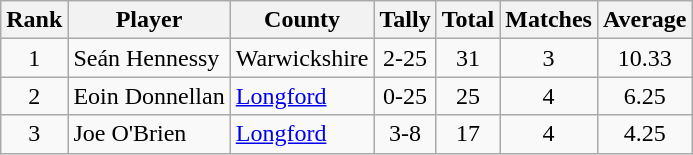<table class="wikitable">
<tr>
<th>Rank</th>
<th>Player</th>
<th>County</th>
<th>Tally</th>
<th>Total</th>
<th>Matches</th>
<th>Average</th>
</tr>
<tr>
<td rowspan=1 align=center>1</td>
<td>Seán Hennessy</td>
<td>Warwickshire</td>
<td align=center>2-25</td>
<td align=center>31</td>
<td align=center>3</td>
<td align=center>10.33</td>
</tr>
<tr>
<td rowspan=1 align=center>2</td>
<td>Eoin Donnellan</td>
<td><a href='#'>Longford</a></td>
<td align=center>0-25</td>
<td align=center>25</td>
<td align=center>4</td>
<td align=center>6.25</td>
</tr>
<tr>
<td rowspan=1 align=center>3</td>
<td>Joe O'Brien</td>
<td><a href='#'>Longford</a></td>
<td align=center>3-8</td>
<td align=center>17</td>
<td align=center>4</td>
<td align=center>4.25</td>
</tr>
</table>
